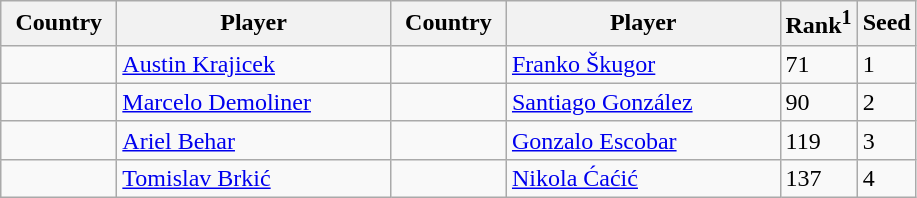<table class="sortable wikitable">
<tr>
<th width="70">Country</th>
<th width="175">Player</th>
<th width="70">Country</th>
<th width="175">Player</th>
<th>Rank<sup>1</sup></th>
<th>Seed</th>
</tr>
<tr>
<td></td>
<td><a href='#'>Austin Krajicek</a></td>
<td></td>
<td><a href='#'>Franko Škugor</a></td>
<td>71</td>
<td>1</td>
</tr>
<tr>
<td></td>
<td><a href='#'>Marcelo Demoliner</a></td>
<td></td>
<td><a href='#'>Santiago González</a></td>
<td>90</td>
<td>2</td>
</tr>
<tr>
<td></td>
<td><a href='#'>Ariel Behar</a></td>
<td></td>
<td><a href='#'>Gonzalo Escobar</a></td>
<td>119</td>
<td>3</td>
</tr>
<tr>
<td></td>
<td><a href='#'>Tomislav Brkić</a></td>
<td></td>
<td><a href='#'>Nikola Ćaćić</a></td>
<td>137</td>
<td>4</td>
</tr>
</table>
